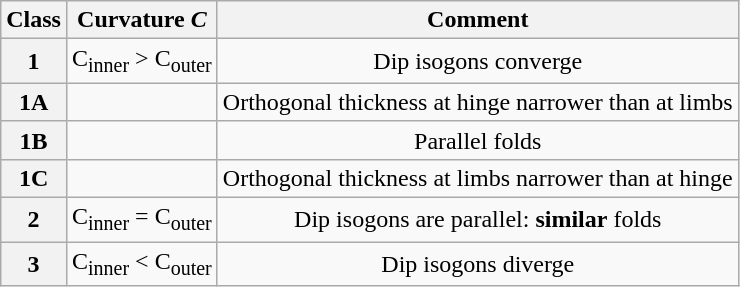<table class="wikitable" align="center">
<tr>
<th>Class</th>
<th align=center>Curvature <em>C</em></th>
<th ! align=center>Comment</th>
</tr>
<tr>
<th align=center>1</th>
<td align=center>C<sub>inner</sub> > C<sub>outer</sub></td>
<td align=center>Dip isogons converge</td>
</tr>
<tr>
<th align=center>1A</th>
<td align=center></td>
<td align=center>Orthogonal thickness at hinge narrower than at limbs</td>
</tr>
<tr>
<th align=center>1B</th>
<td align=center></td>
<td align=center>Parallel folds</td>
</tr>
<tr>
<th align=center>1C</th>
<td align=center></td>
<td align=center>Orthogonal thickness at limbs narrower than at hinge</td>
</tr>
<tr>
<th align=center>2</th>
<td align=center>C<sub>inner</sub> = C<sub>outer</sub></td>
<td align=center>Dip isogons are parallel: <strong>similar</strong> folds</td>
</tr>
<tr>
<th align=center>3</th>
<td align=center>C<sub>inner</sub> < C<sub>outer</sub></td>
<td align=center>Dip isogons diverge</td>
</tr>
</table>
